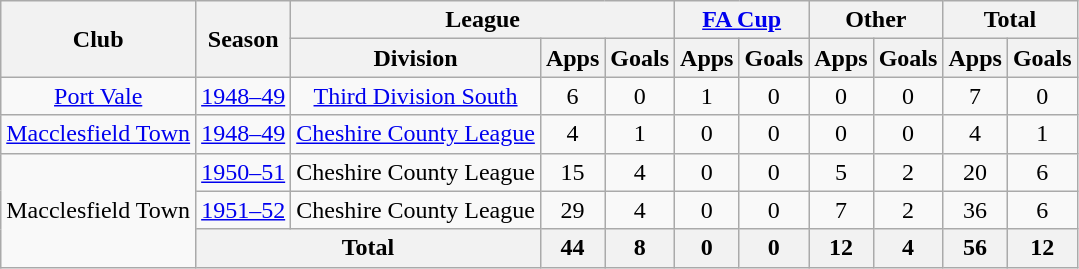<table class="wikitable" style="text-align:center">
<tr>
<th rowspan="2">Club</th>
<th rowspan="2">Season</th>
<th colspan="3">League</th>
<th colspan="2"><a href='#'>FA Cup</a></th>
<th colspan="2">Other</th>
<th colspan="2">Total</th>
</tr>
<tr>
<th>Division</th>
<th>Apps</th>
<th>Goals</th>
<th>Apps</th>
<th>Goals</th>
<th>Apps</th>
<th>Goals</th>
<th>Apps</th>
<th>Goals</th>
</tr>
<tr>
<td><a href='#'>Port Vale</a></td>
<td><a href='#'>1948–49</a></td>
<td><a href='#'>Third Division South</a></td>
<td>6</td>
<td>0</td>
<td>1</td>
<td>0</td>
<td>0</td>
<td>0</td>
<td>7</td>
<td>0</td>
</tr>
<tr>
<td><a href='#'>Macclesfield Town</a></td>
<td><a href='#'>1948–49</a></td>
<td><a href='#'>Cheshire County League</a></td>
<td>4</td>
<td>1</td>
<td>0</td>
<td>0</td>
<td>0</td>
<td>0</td>
<td>4</td>
<td>1</td>
</tr>
<tr>
<td rowspan="3">Macclesfield Town</td>
<td><a href='#'>1950–51</a></td>
<td>Cheshire County League</td>
<td>15</td>
<td>4</td>
<td>0</td>
<td>0</td>
<td>5</td>
<td>2</td>
<td>20</td>
<td>6</td>
</tr>
<tr>
<td><a href='#'>1951–52</a></td>
<td>Cheshire County League</td>
<td>29</td>
<td>4</td>
<td>0</td>
<td>0</td>
<td>7</td>
<td>2</td>
<td>36</td>
<td>6</td>
</tr>
<tr>
<th colspan="2">Total</th>
<th>44</th>
<th>8</th>
<th>0</th>
<th>0</th>
<th>12</th>
<th>4</th>
<th>56</th>
<th>12</th>
</tr>
</table>
